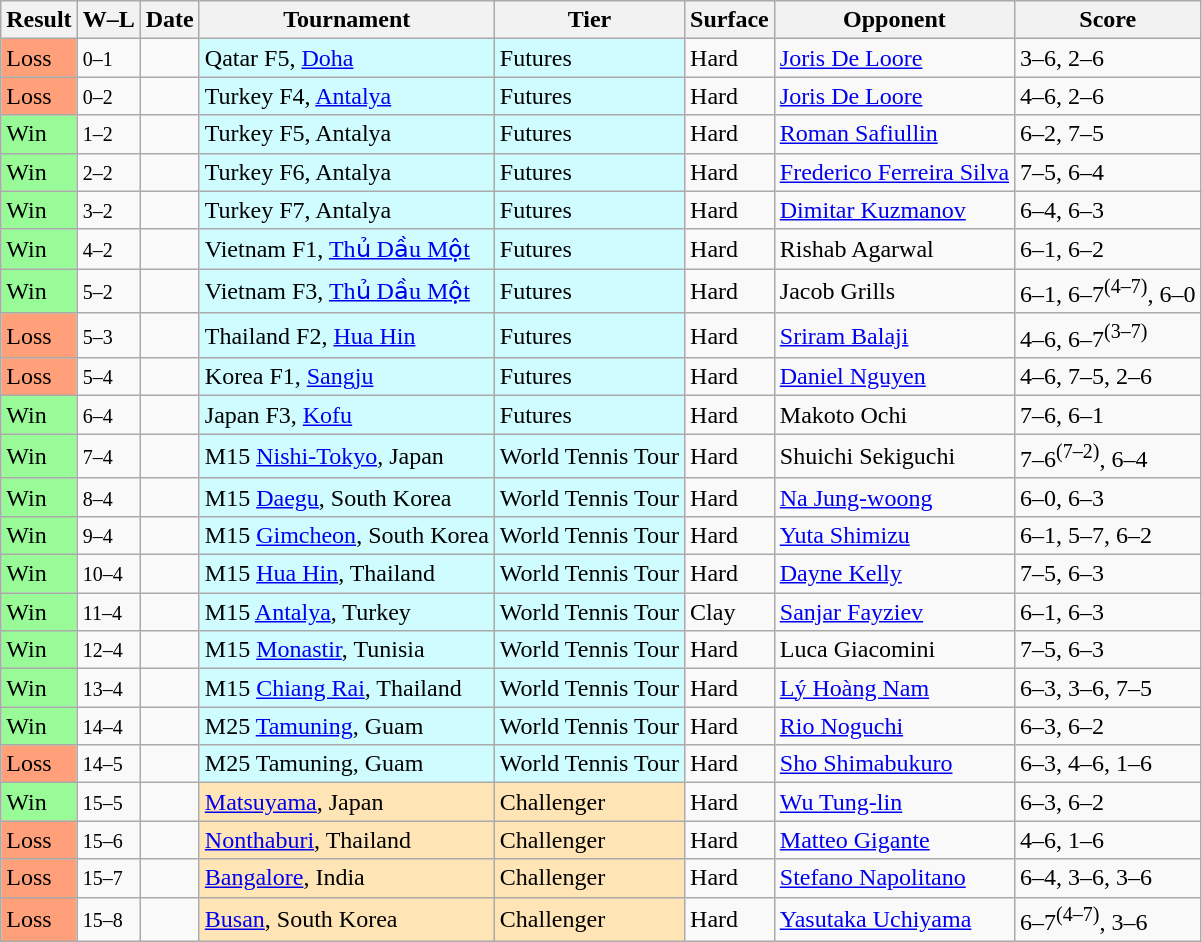<table class="sortable wikitable">
<tr>
<th>Result</th>
<th class="unsortable">W–L</th>
<th>Date</th>
<th>Tournament</th>
<th>Tier</th>
<th>Surface</th>
<th>Opponent</th>
<th class="unsortable">Score</th>
</tr>
<tr>
<td style="background:#ffa07a;">Loss</td>
<td><small>0–1</small></td>
<td></td>
<td style="background:#cffcff;">Qatar F5, <a href='#'>Doha</a></td>
<td style="background:#cffcff;">Futures</td>
<td>Hard</td>
<td> <a href='#'>Joris De Loore</a></td>
<td>3–6, 2–6</td>
</tr>
<tr>
<td style="background:#ffa07a;">Loss</td>
<td><small>0–2</small></td>
<td></td>
<td style="background:#cffcff;">Turkey F4, <a href='#'>Antalya</a></td>
<td style="background:#cffcff;">Futures</td>
<td>Hard</td>
<td> <a href='#'>Joris De Loore</a></td>
<td>4–6, 2–6</td>
</tr>
<tr>
<td style="background:#98fb98;">Win</td>
<td><small>1–2</small></td>
<td></td>
<td style="background:#cffcff;">Turkey F5, Antalya</td>
<td style="background:#cffcff;">Futures</td>
<td>Hard</td>
<td> <a href='#'>Roman Safiullin</a></td>
<td>6–2, 7–5</td>
</tr>
<tr>
<td style="background:#98fb98;">Win</td>
<td><small>2–2</small></td>
<td></td>
<td style="background:#cffcff;">Turkey F6, Antalya</td>
<td style="background:#cffcff;">Futures</td>
<td>Hard</td>
<td> <a href='#'>Frederico Ferreira Silva</a></td>
<td>7–5, 6–4</td>
</tr>
<tr>
<td style="background:#98fb98;">Win</td>
<td><small>3–2</small></td>
<td></td>
<td style="background:#cffcff;">Turkey F7, Antalya</td>
<td style="background:#cffcff;">Futures</td>
<td>Hard</td>
<td> <a href='#'>Dimitar Kuzmanov</a></td>
<td>6–4, 6–3</td>
</tr>
<tr>
<td style="background:#98fb98;">Win</td>
<td><small>4–2</small></td>
<td></td>
<td style="background:#cffcff;">Vietnam F1, <a href='#'>Thủ Dầu Một</a></td>
<td style="background:#cffcff;">Futures</td>
<td>Hard</td>
<td> Rishab Agarwal</td>
<td>6–1, 6–2</td>
</tr>
<tr>
<td style="background:#98fb98;">Win</td>
<td><small>5–2</small></td>
<td></td>
<td style="background:#cffcff;">Vietnam F3, <a href='#'>Thủ Dầu Một</a></td>
<td style="background:#cffcff;">Futures</td>
<td>Hard</td>
<td> Jacob Grills</td>
<td>6–1, 6–7<sup>(4–7)</sup>, 6–0</td>
</tr>
<tr>
<td style="background:#ffa07a;">Loss</td>
<td><small>5–3</small></td>
<td></td>
<td style="background:#cffcff;">Thailand F2, <a href='#'>Hua Hin</a></td>
<td style="background:#cffcff;">Futures</td>
<td>Hard</td>
<td> <a href='#'>Sriram Balaji</a></td>
<td>4–6, 6–7<sup>(3–7)</sup></td>
</tr>
<tr>
<td style="background:#ffa07a;">Loss</td>
<td><small>5–4</small></td>
<td></td>
<td style="background:#cffcff;">Korea F1, <a href='#'>Sangju</a></td>
<td style="background:#cffcff;">Futures</td>
<td>Hard</td>
<td> <a href='#'>Daniel Nguyen</a></td>
<td>4–6, 7–5, 2–6</td>
</tr>
<tr>
<td style="background:#98fb98;">Win</td>
<td><small>6–4</small></td>
<td></td>
<td style="background:#cffcff;">Japan F3, <a href='#'>Kofu</a></td>
<td style="background:#cffcff;">Futures</td>
<td>Hard</td>
<td> Makoto Ochi</td>
<td>7–6, 6–1</td>
</tr>
<tr>
<td style="background:#98fb98;">Win</td>
<td><small>7–4</small></td>
<td></td>
<td style="background:#cffcff;">M15 <a href='#'>Nishi-Tokyo</a>, Japan</td>
<td style="background:#cffcff;">World Tennis Tour</td>
<td>Hard</td>
<td> Shuichi Sekiguchi</td>
<td>7–6<sup>(7–2)</sup>, 6–4</td>
</tr>
<tr>
<td style="background:#98fb98;">Win</td>
<td><small>8–4</small></td>
<td></td>
<td style="background:#cffcff;">M15 <a href='#'>Daegu</a>, South Korea</td>
<td style="background:#cffcff;">World Tennis Tour</td>
<td>Hard</td>
<td> <a href='#'>Na Jung-woong</a></td>
<td>6–0, 6–3</td>
</tr>
<tr>
<td style="background:#98fb98;">Win</td>
<td><small>9–4</small></td>
<td></td>
<td style="background:#cffcff;">M15 <a href='#'>Gimcheon</a>, South Korea</td>
<td style="background:#cffcff;">World Tennis Tour</td>
<td>Hard</td>
<td> <a href='#'>Yuta Shimizu</a></td>
<td>6–1, 5–7, 6–2</td>
</tr>
<tr>
<td style="background:#98fb98;">Win</td>
<td><small>10–4</small></td>
<td></td>
<td style="background:#cffcff;">M15 <a href='#'>Hua Hin</a>, Thailand</td>
<td style="background:#cffcff;">World Tennis Tour</td>
<td>Hard</td>
<td> <a href='#'>Dayne Kelly</a></td>
<td>7–5, 6–3</td>
</tr>
<tr>
<td style="background:#98fb98;">Win</td>
<td><small>11–4</small></td>
<td></td>
<td style="background:#cffcff;">M15 <a href='#'>Antalya</a>, Turkey</td>
<td style="background:#cffcff;">World Tennis Tour</td>
<td>Clay</td>
<td> <a href='#'>Sanjar Fayziev</a></td>
<td>6–1, 6–3</td>
</tr>
<tr>
<td style="background:#98fb98;">Win</td>
<td><small>12–4</small></td>
<td></td>
<td style="background:#cffcff;">M15 <a href='#'>Monastir</a>, Tunisia</td>
<td style="background:#cffcff;">World Tennis Tour</td>
<td>Hard</td>
<td> Luca Giacomini</td>
<td>7–5, 6–3</td>
</tr>
<tr>
<td style="background:#98fb98;">Win</td>
<td><small>13–4</small></td>
<td></td>
<td style="background:#cffcff;">M15 <a href='#'>Chiang Rai</a>, Thailand</td>
<td style="background:#cffcff;">World Tennis Tour</td>
<td>Hard</td>
<td> <a href='#'>Lý Hoàng Nam</a></td>
<td>6–3, 3–6, 7–5</td>
</tr>
<tr>
<td style="background:#98fb98;">Win</td>
<td><small>14–4</small></td>
<td></td>
<td style="background:#cffcff;">M25 <a href='#'>Tamuning</a>, Guam</td>
<td style="background:#cffcff;">World Tennis Tour</td>
<td>Hard</td>
<td> <a href='#'>Rio Noguchi</a></td>
<td>6–3, 6–2</td>
</tr>
<tr>
<td style="background:#ffa07a;">Loss</td>
<td><small>14–5</small></td>
<td></td>
<td style="background:#cffcff;">M25 Tamuning, Guam</td>
<td style="background:#cffcff;">World Tennis Tour</td>
<td>Hard</td>
<td> <a href='#'>Sho Shimabukuro</a></td>
<td>6–3, 4–6, 1–6</td>
</tr>
<tr>
<td bgcolor=98FB98>Win</td>
<td><small>15–5</small></td>
<td><a href='#'></a></td>
<td style="background:moccasin;"><a href='#'>Matsuyama</a>, Japan</td>
<td style="background:moccasin;">Challenger</td>
<td>Hard</td>
<td> <a href='#'>Wu Tung-lin</a></td>
<td>6–3, 6–2</td>
</tr>
<tr>
<td bgcolor=FFA07A>Loss</td>
<td><small>15–6</small></td>
<td><a href='#'></a></td>
<td style="background:moccasin;"><a href='#'>Nonthaburi</a>, Thailand</td>
<td style="background:moccasin;">Challenger</td>
<td>Hard</td>
<td> <a href='#'>Matteo Gigante</a></td>
<td>4–6, 1–6</td>
</tr>
<tr>
<td bgcolor=FFA07A>Loss</td>
<td><small>15–7</small></td>
<td><a href='#'></a></td>
<td style="background:moccasin;"><a href='#'>Bangalore</a>, India</td>
<td style="background:moccasin;">Challenger</td>
<td>Hard</td>
<td> <a href='#'>Stefano Napolitano</a></td>
<td>6–4, 3–6, 3–6</td>
</tr>
<tr>
<td bgcolor=FFA07A>Loss</td>
<td><small>15–8</small></td>
<td><a href='#'></a></td>
<td style="background:moccasin;"><a href='#'>Busan</a>, South Korea</td>
<td style="background:moccasin;">Challenger</td>
<td>Hard</td>
<td> <a href='#'>Yasutaka Uchiyama</a></td>
<td>6–7<sup>(4–7)</sup>, 3–6</td>
</tr>
</table>
